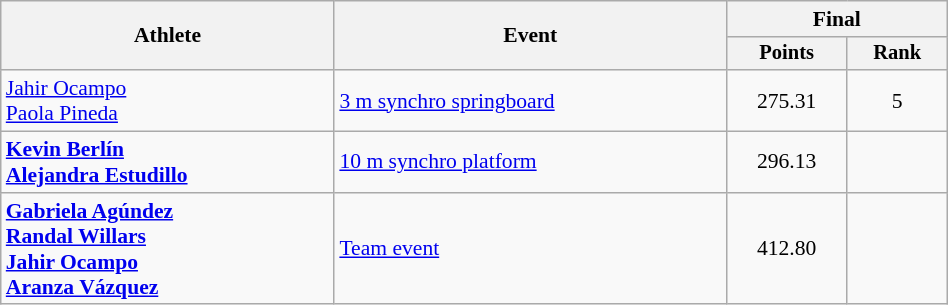<table class="wikitable" style="text-align:center; font-size:90%; width:50%;">
<tr>
<th rowspan=2>Athlete</th>
<th rowspan=2>Event</th>
<th colspan=2>Final</th>
</tr>
<tr style="font-size:95%">
<th>Points</th>
<th>Rank</th>
</tr>
<tr>
<td align=left><a href='#'>Jahir Ocampo</a><br><a href='#'>Paola Pineda</a></td>
<td align=left><a href='#'>3 m synchro springboard</a></td>
<td>275.31</td>
<td>5</td>
</tr>
<tr>
<td align=left><strong><a href='#'>Kevin Berlín</a><br><a href='#'>Alejandra Estudillo</a></strong></td>
<td align=left><a href='#'>10 m synchro platform</a></td>
<td>296.13</td>
<td></td>
</tr>
<tr>
<td align=left><strong><a href='#'>Gabriela Agúndez</a><br><a href='#'>Randal Willars</a><br><a href='#'>Jahir Ocampo</a><br><a href='#'>Aranza Vázquez</a> </strong></td>
<td align=left><a href='#'>Team event</a></td>
<td>412.80</td>
<td></td>
</tr>
</table>
